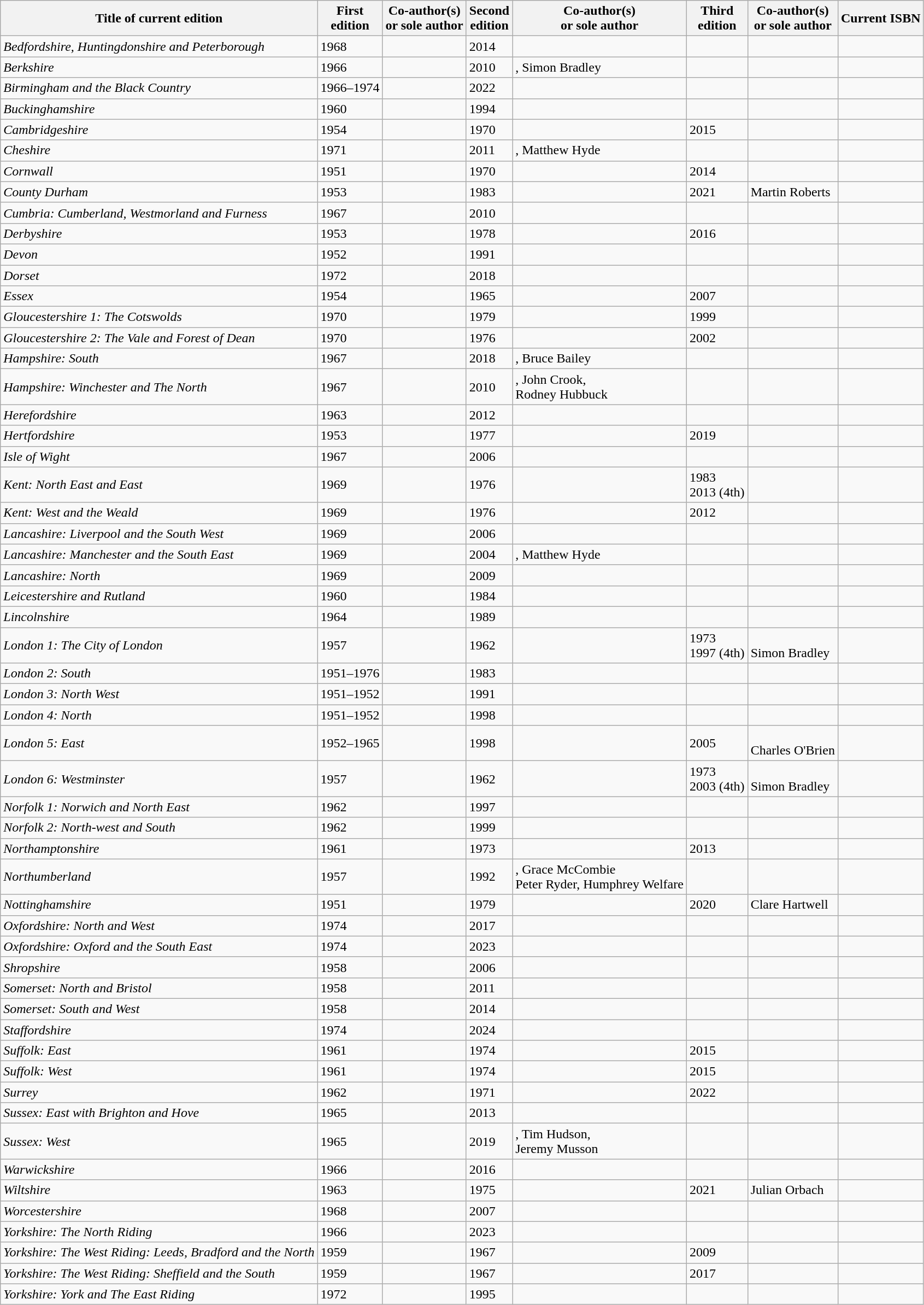<table class="wikitable sortable">
<tr>
<th>Title of current edition</th>
<th data-sort-type="isoDate">First<br> edition</th>
<th>Co-author(s)<br>or sole author</th>
<th>Second<br> edition</th>
<th>Co-author(s)<br>or sole author</th>
<th>Third<br> edition</th>
<th>Co-author(s)<br>or sole author</th>
<th>Current ISBN</th>
</tr>
<tr>
<td><em>Bedfordshire, Huntingdonshire and Peterborough</em></td>
<td>1968</td>
<td></td>
<td>2014</td>
<td></td>
<td></td>
<td></td>
<td></td>
</tr>
<tr>
<td><em>Berkshire</em></td>
<td>1966</td>
<td></td>
<td>2010</td>
<td>, Simon Bradley</td>
<td></td>
<td></td>
<td></td>
</tr>
<tr>
<td><em>Birmingham and the Black Country</em></td>
<td>1966–1974</td>
<td></td>
<td>2022</td>
<td></td>
<td></td>
<td></td>
<td></td>
</tr>
<tr>
<td><em>Buckinghamshire</em></td>
<td>1960</td>
<td></td>
<td>1994</td>
<td></td>
<td></td>
<td></td>
<td></td>
</tr>
<tr>
<td><em>Cambridgeshire</em></td>
<td>1954</td>
<td></td>
<td>1970</td>
<td></td>
<td>2015</td>
<td></td>
<td></td>
</tr>
<tr>
<td><em>Cheshire</em></td>
<td>1971</td>
<td></td>
<td>2011</td>
<td>, Matthew Hyde</td>
<td></td>
<td></td>
<td></td>
</tr>
<tr>
<td><em>Cornwall</em></td>
<td>1951</td>
<td></td>
<td>1970</td>
<td></td>
<td>2014</td>
<td></td>
<td></td>
</tr>
<tr>
<td><em>County Durham</em></td>
<td>1953</td>
<td></td>
<td>1983</td>
<td></td>
<td>2021</td>
<td>Martin Roberts</td>
<td></td>
</tr>
<tr>
<td><em>Cumbria: Cumberland, Westmorland and Furness</em></td>
<td data-sort-value="1967">1967</td>
<td></td>
<td>2010</td>
<td></td>
<td></td>
<td></td>
<td></td>
</tr>
<tr>
<td><em>Derbyshire</em></td>
<td>1953</td>
<td></td>
<td>1978</td>
<td></td>
<td>2016</td>
<td></td>
<td></td>
</tr>
<tr>
<td><em>Devon</em></td>
<td data-sort-value="1952">1952</td>
<td></td>
<td>1991</td>
<td></td>
<td></td>
<td></td>
<td></td>
</tr>
<tr>
<td><em>Dorset</em></td>
<td>1972</td>
<td></td>
<td>2018</td>
<td></td>
<td></td>
<td></td>
<td></td>
</tr>
<tr>
<td><em>Essex</em></td>
<td>1954</td>
<td></td>
<td>1965</td>
<td></td>
<td>2007</td>
<td></td>
<td></td>
</tr>
<tr>
<td><em>Gloucestershire 1: The Cotswolds</em></td>
<td>1970</td>
<td></td>
<td>1979</td>
<td></td>
<td>1999</td>
<td></td>
<td></td>
</tr>
<tr>
<td><em>Gloucestershire 2: The Vale and Forest of Dean</em></td>
<td>1970</td>
<td></td>
<td>1976</td>
<td></td>
<td>2002</td>
<td></td>
<td></td>
</tr>
<tr>
<td><em>Hampshire: South</em></td>
<td data-sort-value="1967">1967</td>
<td></td>
<td>2018</td>
<td>, Bruce Bailey</td>
<td></td>
<td></td>
<td></td>
</tr>
<tr>
<td><em>Hampshire: Winchester and The North</em></td>
<td data-sort-value="1967">1967</td>
<td></td>
<td>2010</td>
<td>, John Crook,<br>Rodney Hubbuck</td>
<td></td>
<td></td>
<td></td>
</tr>
<tr>
<td><em>Herefordshire</em></td>
<td>1963</td>
<td></td>
<td>2012</td>
<td></td>
<td></td>
<td></td>
<td></td>
</tr>
<tr>
<td><em>Hertfordshire</em></td>
<td>1953</td>
<td></td>
<td>1977</td>
<td></td>
<td>2019</td>
<td></td>
<td></td>
</tr>
<tr>
<td><em>Isle of Wight</em></td>
<td data-sort-value="1967">1967</td>
<td></td>
<td>2006</td>
<td></td>
<td></td>
<td></td>
<td></td>
</tr>
<tr>
<td><em>Kent: North East and East</em></td>
<td>1969</td>
<td></td>
<td>1976</td>
<td></td>
<td>1983<br> 2013 (4th)</td>
<td></td>
<td></td>
</tr>
<tr>
<td><em>Kent: West and the Weald</em></td>
<td>1969</td>
<td></td>
<td>1976</td>
<td></td>
<td>2012</td>
<td></td>
<td></td>
</tr>
<tr>
<td><em>Lancashire: Liverpool and the South West</em></td>
<td data-sort-value="1969">1969</td>
<td></td>
<td>2006</td>
<td></td>
<td></td>
<td></td>
<td></td>
</tr>
<tr>
<td><em>Lancashire: Manchester and the South East</em></td>
<td data-sort-value="1969">1969</td>
<td></td>
<td>2004</td>
<td>, Matthew Hyde</td>
<td></td>
<td></td>
<td></td>
</tr>
<tr>
<td><em>Lancashire: North</em></td>
<td>1969</td>
<td></td>
<td>2009</td>
<td></td>
<td></td>
<td></td>
<td></td>
</tr>
<tr>
<td><em>Leicestershire and Rutland</em></td>
<td>1960</td>
<td></td>
<td>1984</td>
<td></td>
<td></td>
<td></td>
<td></td>
</tr>
<tr>
<td><em>Lincolnshire</em></td>
<td>1964</td>
<td></td>
<td>1989</td>
<td></td>
<td></td>
<td></td>
<td></td>
</tr>
<tr>
<td><em>London 1: The City of London</em></td>
<td data-sort-value="1957">1957</td>
<td></td>
<td data-sort-value="1962">1962</td>
<td></td>
<td>1973<br>1997 (4th)</td>
<td><br> Simon Bradley</td>
<td></td>
</tr>
<tr>
<td><em>London 2: South</em></td>
<td data-sort-value="1952">1951–1976</td>
<td></td>
<td>1983</td>
<td></td>
<td></td>
<td></td>
<td></td>
</tr>
<tr>
<td><em>London 3: North West</em></td>
<td data-sort-value="1951">1951–1952</td>
<td></td>
<td>1991</td>
<td></td>
<td></td>
<td></td>
<td></td>
</tr>
<tr>
<td><em>London 4: North</em></td>
<td data-sort-value="1951">1951–1952</td>
<td></td>
<td>1998</td>
<td></td>
<td></td>
<td></td>
<td></td>
</tr>
<tr>
<td><em>London 5: East</em></td>
<td data-sort-value="1952">1952–1965</td>
<td></td>
<td data-sort-value="1998">1998</td>
<td></td>
<td>2005</td>
<td><br>Charles O'Brien</td>
<td></td>
</tr>
<tr>
<td><em>London 6: Westminster</em></td>
<td data-sort-value="1957">1957</td>
<td></td>
<td data-sort-value="1962">1962</td>
<td></td>
<td>1973<br>2003 (4th)</td>
<td><br> Simon Bradley</td>
<td></td>
</tr>
<tr>
<td><em>Norfolk 1: Norwich and North East</em></td>
<td>1962</td>
<td></td>
<td>1997</td>
<td></td>
<td></td>
<td></td>
<td></td>
</tr>
<tr>
<td><em>Norfolk 2: North-west and South</em></td>
<td>1962</td>
<td></td>
<td>1999</td>
<td></td>
<td></td>
<td></td>
<td></td>
</tr>
<tr>
<td><em>Northamptonshire</em></td>
<td>1961</td>
<td></td>
<td>1973</td>
<td></td>
<td>2013</td>
<td></td>
<td></td>
</tr>
<tr>
<td><em>Northumberland</em></td>
<td>1957</td>
<td></td>
<td>1992</td>
<td>, Grace McCombie<br>Peter Ryder, Humphrey Welfare</td>
<td></td>
<td></td>
<td></td>
</tr>
<tr>
<td><em>Nottinghamshire</em></td>
<td>1951</td>
<td></td>
<td>1979</td>
<td></td>
<td>2020</td>
<td>Clare Hartwell</td>
<td></td>
</tr>
<tr>
<td><em>Oxfordshire: North and West</em></td>
<td data-sort-value="1974">1974</td>
<td></td>
<td>2017</td>
<td></td>
<td></td>
<td></td>
<td></td>
</tr>
<tr>
<td><em>Oxfordshire: Oxford and the South East</em></td>
<td data-sort-value="1974">1974</td>
<td></td>
<td>2023</td>
<td></td>
<td></td>
<td></td>
<td></td>
</tr>
<tr>
<td><em>Shropshire</em></td>
<td>1958</td>
<td></td>
<td>2006</td>
<td></td>
<td></td>
<td></td>
<td></td>
</tr>
<tr>
<td><em>Somerset: North and Bristol</em></td>
<td>1958</td>
<td></td>
<td>2011</td>
<td></td>
<td></td>
<td></td>
<td></td>
</tr>
<tr>
<td><em>Somerset: South and West</em></td>
<td>1958</td>
<td></td>
<td>2014</td>
<td></td>
<td></td>
<td></td>
<td></td>
</tr>
<tr>
<td><em>Staffordshire</em></td>
<td>1974</td>
<td></td>
<td>2024</td>
<td></td>
<td></td>
<td></td>
<td></td>
</tr>
<tr>
<td><em>Suffolk: East</em></td>
<td data-sort-value="1961">1961</td>
<td></td>
<td>1974</td>
<td></td>
<td>2015</td>
<td></td>
<td></td>
</tr>
<tr>
<td><em>Suffolk: West</em></td>
<td data-sort-value="1961">1961</td>
<td></td>
<td>1974</td>
<td></td>
<td>2015</td>
<td></td>
<td></td>
</tr>
<tr>
<td><em>Surrey</em></td>
<td>1962</td>
<td></td>
<td>1971</td>
<td></td>
<td>2022</td>
<td></td>
<td></td>
</tr>
<tr>
<td><em>Sussex: East with Brighton and Hove</em></td>
<td data-sort-value="1965">1965</td>
<td></td>
<td>2013</td>
<td></td>
<td></td>
<td></td>
<td></td>
</tr>
<tr>
<td><em>Sussex: West</em></td>
<td>1965</td>
<td></td>
<td>2019</td>
<td>, Tim Hudson,<br>Jeremy Musson</td>
<td></td>
<td></td>
<td></td>
</tr>
<tr>
<td><em>Warwickshire</em></td>
<td>1966</td>
<td></td>
<td>2016</td>
<td></td>
<td></td>
<td></td>
<td></td>
</tr>
<tr>
<td><em>Wiltshire</em></td>
<td>1963</td>
<td></td>
<td>1975</td>
<td></td>
<td>2021</td>
<td>Julian Orbach</td>
<td></td>
</tr>
<tr>
<td><em>Worcestershire</em></td>
<td>1968</td>
<td></td>
<td>2007</td>
<td></td>
<td></td>
<td></td>
<td></td>
</tr>
<tr>
<td><em>Yorkshire: The North Riding</em></td>
<td>1966</td>
<td></td>
<td>2023</td>
<td></td>
<td></td>
<td></td>
<td></td>
</tr>
<tr>
<td><em>Yorkshire: The West Riding: Leeds, Bradford and the North</em></td>
<td data-sort-value="1959">1959</td>
<td></td>
<td>1967</td>
<td></td>
<td>2009</td>
<td></td>
<td></td>
</tr>
<tr>
<td><em>Yorkshire: The West Riding: Sheffield and the South</em></td>
<td data-sort-value="1959">1959</td>
<td></td>
<td>1967</td>
<td></td>
<td>2017</td>
<td></td>
<td></td>
</tr>
<tr>
<td><em>Yorkshire: York and The East Riding</em></td>
<td>1972</td>
<td></td>
<td>1995</td>
<td></td>
<td></td>
<td></td>
<td></td>
</tr>
</table>
